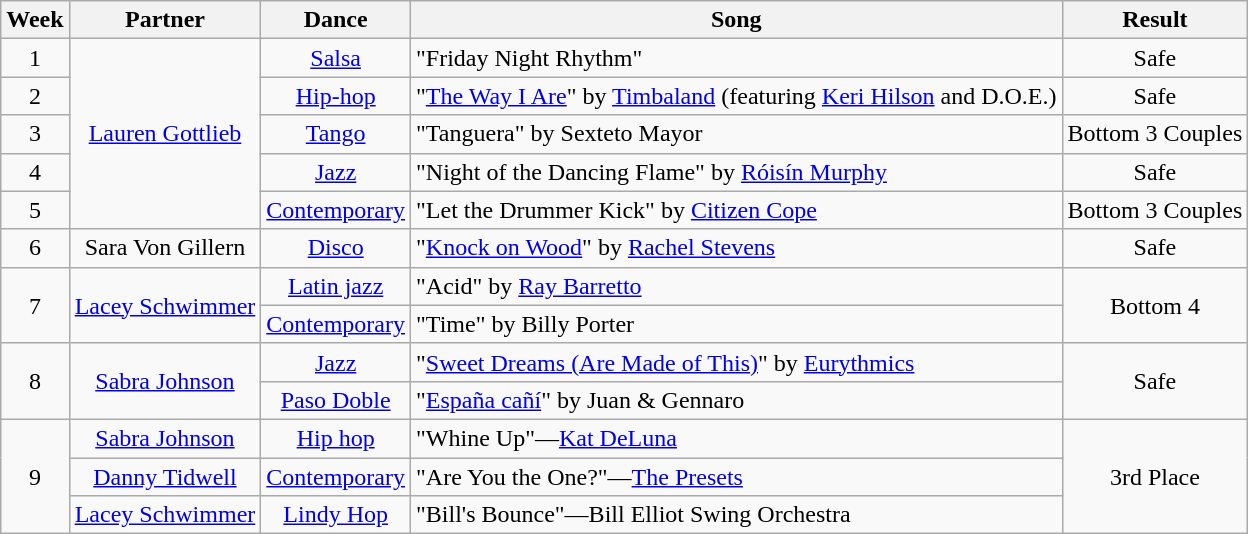<table class="wikitable">
<tr>
<th>Week</th>
<th>Partner</th>
<th>Dance</th>
<th>Song</th>
<th>Result</th>
</tr>
<tr>
<td style="text-align:center;">1</td>
<td style="text-align:center;" rowspan="5"><a href='#'>Lauren Gottlieb</a></td>
<td style="text-align:center;"><a href='#'>Salsa</a></td>
<td>"Friday Night Rhythm"</td>
<td style="text-align:center;">Safe</td>
</tr>
<tr>
<td style="text-align:center;">2</td>
<td style="text-align:center;"><a href='#'>Hip-hop</a></td>
<td>"<a href='#'>The Way I Are</a>" by <a href='#'>Timbaland</a> (featuring <a href='#'>Keri Hilson</a> and D.O.E.)</td>
<td style="text-align:center;">Safe</td>
</tr>
<tr>
<td style="text-align:center;">3</td>
<td style="text-align:center;"><a href='#'>Tango</a></td>
<td>"Tanguera" by Sexteto Mayor</td>
<td style="text-align:center;">Bottom 3 Couples</td>
</tr>
<tr>
<td style="text-align:center;">4</td>
<td style="text-align:center;"><a href='#'>Jazz</a></td>
<td>"Night of the Dancing Flame" by <a href='#'>Róisín Murphy</a></td>
<td style="text-align:center;">Safe</td>
</tr>
<tr>
<td style="text-align:center;">5</td>
<td style="text-align:center;"><a href='#'>Contemporary</a></td>
<td>"Let the Drummer Kick" by <a href='#'>Citizen Cope</a></td>
<td style="text-align:center;">Bottom 3 Couples</td>
</tr>
<tr>
<td style="text-align:center;">6</td>
<td style="text-align:center;">Sara Von Gillern</td>
<td style="text-align:center;"><a href='#'>Disco</a></td>
<td>"<a href='#'>Knock on Wood</a>" by <a href='#'>Rachel Stevens</a></td>
<td style="text-align:center;">Safe</td>
</tr>
<tr>
<td style="text-align:center;" rowspan="2">7</td>
<td style="text-align:center;" rowspan="2"><a href='#'>Lacey Schwimmer</a></td>
<td style="text-align:center;"><a href='#'>Latin jazz</a></td>
<td align="left">"Acid" by <a href='#'>Ray Barretto</a></td>
<td style="text-align:center;" rowspan="2">Bottom 4</td>
</tr>
<tr>
<td style="text-align:center;"><a href='#'>Contemporary</a></td>
<td align="left">"Time" by Billy Porter</td>
</tr>
<tr>
<td style="text-align:center;" rowspan="2">8</td>
<td style="text-align:center;" rowspan="2"><a href='#'>Sabra Johnson</a></td>
<td style="text-align:center;"><a href='#'>Jazz</a></td>
<td align="left">"<a href='#'>Sweet Dreams (Are Made of This)</a>" by <a href='#'>Eurythmics</a></td>
<td style="text-align:center;" rowspan="2">Safe</td>
</tr>
<tr>
<td style="text-align:center;"><a href='#'>Paso Doble</a></td>
<td align="left">"<a href='#'>España cañí</a>" by Juan & Gennaro</td>
</tr>
<tr>
<td style="text-align:center;" rowspan="3">9</td>
<td style="text-align:center;"><a href='#'>Sabra Johnson</a></td>
<td style="text-align:center;"><a href='#'>Hip hop</a></td>
<td align="left">"Whine Up"—<a href='#'>Kat DeLuna</a></td>
<td style="text-align:center;" rowspan="3">3rd Place</td>
</tr>
<tr>
<td style="text-align:center;"><a href='#'>Danny Tidwell</a></td>
<td style="text-align:center;"><a href='#'>Contemporary</a></td>
<td align="left">"Are You the One?"—<a href='#'>The Presets</a></td>
</tr>
<tr>
<td style="text-align:center;"><a href='#'>Lacey Schwimmer</a></td>
<td style="text-align:center;"><a href='#'>Lindy Hop</a></td>
<td align="left">"Bill's Bounce"—Bill Elliot Swing Orchestra</td>
</tr>
</table>
